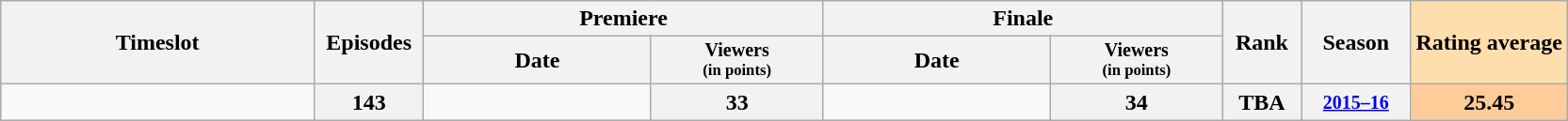<table class="wikitable">
<tr>
<th style="width:20%;" rowspan=2>Timeslot</th>
<th style="width:07%;" rowspan=2>Episodes</th>
<th colspan=2>Premiere</th>
<th colspan=2>Finale</th>
<th style="width:05%;" rowspan=2>Rank</th>
<th style="width:07%;" rowspan=2>Season</th>
<th style="width:10%; background:#ffdead;" rowspan="2">Rating average</th>
</tr>
<tr>
<th>Date</th>
<th span style="width:11%; font-size:smaller; line-height:100%;">Viewers<br><small>(in points)</small></th>
<th>Date</th>
<th span style="width:11%; font-size:smaller; line-height:100%;">Viewers<br><small>(in points)</small></th>
</tr>
<tr>
<td></td>
<th>143</th>
<td style="font-size:11px;line-height:110%"></td>
<th>33</th>
<td style="font-size:11px;line-height:110%"></td>
<th>34</th>
<th>TBA</th>
<th style="font-size:smaller"><a href='#'>2015–16</a></th>
<th style="background:#fc9;">25.45</th>
</tr>
</table>
